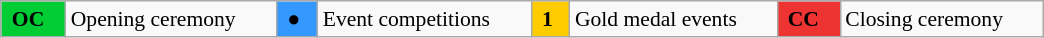<table class="wikitable"  style="margin:0.5em auto; font-size:90%; position:relative; width:55%;">
<tr>
<td style="background:#0c3;"> <strong>OC</strong> </td>
<td>Opening ceremony</td>
<td style="background:#39f;"> ● </td>
<td>Event competitions</td>
<td style="background:#fc0;"> <strong>1</strong> </td>
<td>Gold medal events</td>
<td style="background:#e33;"> <strong>CC</strong> </td>
<td>Closing ceremony</td>
</tr>
</table>
